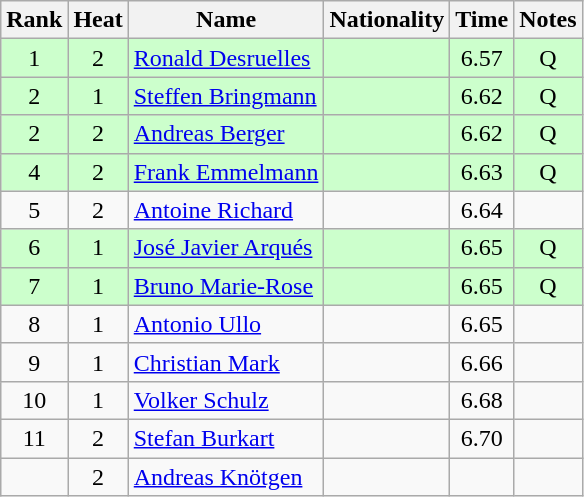<table class="wikitable sortable" style="text-align:center">
<tr>
<th>Rank</th>
<th>Heat</th>
<th>Name</th>
<th>Nationality</th>
<th>Time</th>
<th>Notes</th>
</tr>
<tr bgcolor=ccffcc>
<td>1</td>
<td>2</td>
<td align="left"><a href='#'>Ronald Desruelles</a></td>
<td align=left></td>
<td>6.57</td>
<td>Q</td>
</tr>
<tr bgcolor=ccffcc>
<td>2</td>
<td>1</td>
<td align="left"><a href='#'>Steffen Bringmann</a></td>
<td align=left></td>
<td>6.62</td>
<td>Q</td>
</tr>
<tr bgcolor=ccffcc>
<td>2</td>
<td>2</td>
<td align="left"><a href='#'>Andreas Berger</a></td>
<td align=left></td>
<td>6.62</td>
<td>Q</td>
</tr>
<tr bgcolor=ccffcc>
<td>4</td>
<td>2</td>
<td align="left"><a href='#'>Frank Emmelmann</a></td>
<td align=left></td>
<td>6.63</td>
<td>Q</td>
</tr>
<tr>
<td>5</td>
<td>2</td>
<td align="left"><a href='#'>Antoine Richard</a></td>
<td align=left></td>
<td>6.64</td>
<td></td>
</tr>
<tr bgcolor=ccffcc>
<td>6</td>
<td>1</td>
<td align="left"><a href='#'>José Javier Arqués</a></td>
<td align=left></td>
<td>6.65</td>
<td>Q</td>
</tr>
<tr bgcolor=ccffcc>
<td>7</td>
<td>1</td>
<td align="left"><a href='#'>Bruno Marie-Rose</a></td>
<td align=left></td>
<td>6.65</td>
<td>Q</td>
</tr>
<tr>
<td>8</td>
<td>1</td>
<td align="left"><a href='#'>Antonio Ullo</a></td>
<td align=left></td>
<td>6.65</td>
<td></td>
</tr>
<tr>
<td>9</td>
<td>1</td>
<td align="left"><a href='#'>Christian Mark</a></td>
<td align=left></td>
<td>6.66</td>
<td></td>
</tr>
<tr>
<td>10</td>
<td>1</td>
<td align="left"><a href='#'>Volker Schulz</a></td>
<td align=left></td>
<td>6.68</td>
<td></td>
</tr>
<tr>
<td>11</td>
<td>2</td>
<td align="left"><a href='#'>Stefan Burkart</a></td>
<td align=left></td>
<td>6.70</td>
<td></td>
</tr>
<tr>
<td></td>
<td>2</td>
<td align="left"><a href='#'>Andreas Knötgen</a></td>
<td align=left></td>
<td></td>
<td></td>
</tr>
</table>
